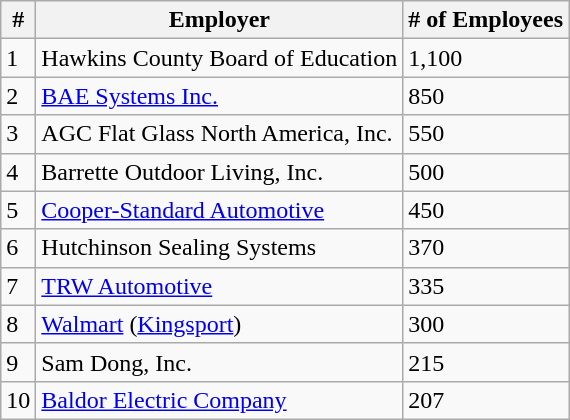<table class="wikitable">
<tr>
<th>#</th>
<th>Employer</th>
<th># of Employees</th>
</tr>
<tr>
<td>1</td>
<td>Hawkins County Board of Education</td>
<td>1,100</td>
</tr>
<tr>
<td>2</td>
<td><a href='#'>BAE Systems Inc.</a></td>
<td>850</td>
</tr>
<tr>
<td>3</td>
<td>AGC Flat Glass North America, Inc.</td>
<td>550</td>
</tr>
<tr>
<td>4</td>
<td>Barrette Outdoor Living, Inc.</td>
<td>500</td>
</tr>
<tr>
<td>5</td>
<td><a href='#'>Cooper-Standard Automotive</a></td>
<td>450</td>
</tr>
<tr>
<td>6</td>
<td>Hutchinson Sealing Systems</td>
<td>370</td>
</tr>
<tr>
<td>7</td>
<td><a href='#'>TRW Automotive</a></td>
<td>335</td>
</tr>
<tr>
<td>8</td>
<td><a href='#'>Walmart</a> (<a href='#'>Kingsport</a>)</td>
<td>300</td>
</tr>
<tr>
<td>9</td>
<td>Sam Dong, Inc.</td>
<td>215</td>
</tr>
<tr>
<td>10</td>
<td><a href='#'>Baldor Electric Company</a></td>
<td>207</td>
</tr>
</table>
